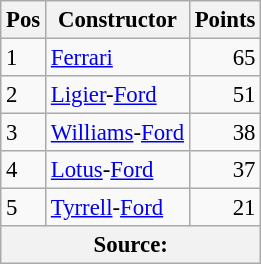<table class="wikitable" style="font-size: 95%;">
<tr>
<th>Pos</th>
<th>Constructor</th>
<th>Points</th>
</tr>
<tr>
<td>1</td>
<td> <a href='#'>Ferrari</a></td>
<td align="right">65</td>
</tr>
<tr>
<td>2</td>
<td> <a href='#'>Ligier</a>-<a href='#'>Ford</a></td>
<td align="right">51</td>
</tr>
<tr>
<td>3</td>
<td> <a href='#'>Williams</a>-<a href='#'>Ford</a></td>
<td align="right">38</td>
</tr>
<tr>
<td>4</td>
<td> <a href='#'>Lotus</a>-<a href='#'>Ford</a></td>
<td align="right">37</td>
</tr>
<tr>
<td>5</td>
<td> <a href='#'>Tyrrell</a>-<a href='#'>Ford</a></td>
<td align="right">21</td>
</tr>
<tr>
<th colspan=4>Source: </th>
</tr>
</table>
